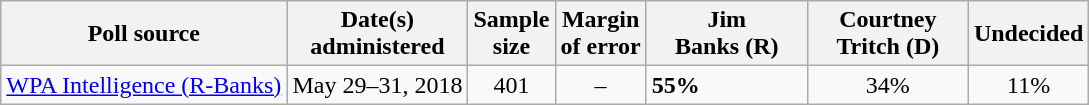<table class="wikitable">
<tr>
<th>Poll source</th>
<th>Date(s)<br>administered</th>
<th>Sample<br>size</th>
<th>Margin<br>of error</th>
<th style="width:100px;">Jim <br>Banks (R)</th>
<th style="width:100px;">Courtney<br> Tritch (D)</th>
<th>Undecided</th>
</tr>
<tr>
<td><a href='#'>WPA Intelligence (R-Banks)</a></td>
<td align="center">May 29–31, 2018</td>
<td align="center">401</td>
<td align="center">–</td>
<td><strong>55%</strong></td>
<td align="center">34%</td>
<td align="center">11%</td>
</tr>
</table>
